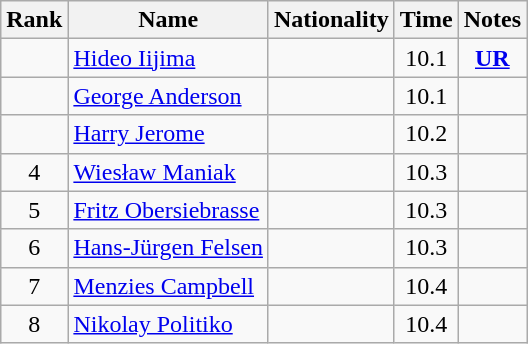<table class="wikitable sortable" style="text-align:center">
<tr>
<th>Rank</th>
<th>Name</th>
<th>Nationality</th>
<th>Time</th>
<th>Notes</th>
</tr>
<tr>
<td></td>
<td align=left><a href='#'>Hideo Iijima</a></td>
<td align=left></td>
<td>10.1</td>
<td><strong><a href='#'>UR</a></strong></td>
</tr>
<tr>
<td></td>
<td align=left><a href='#'>George Anderson</a></td>
<td align=left></td>
<td>10.1</td>
<td></td>
</tr>
<tr>
<td></td>
<td align=left><a href='#'>Harry Jerome</a></td>
<td align=left></td>
<td>10.2</td>
<td></td>
</tr>
<tr>
<td>4</td>
<td align=left><a href='#'>Wiesław Maniak</a></td>
<td align=left></td>
<td>10.3</td>
<td></td>
</tr>
<tr>
<td>5</td>
<td align=left><a href='#'>Fritz Obersiebrasse</a></td>
<td align=left></td>
<td>10.3</td>
<td></td>
</tr>
<tr>
<td>6</td>
<td align=left><a href='#'>Hans-Jürgen Felsen</a></td>
<td align=left></td>
<td>10.3</td>
<td></td>
</tr>
<tr>
<td>7</td>
<td align=left><a href='#'>Menzies Campbell</a></td>
<td align=left></td>
<td>10.4</td>
<td></td>
</tr>
<tr>
<td>8</td>
<td align=left><a href='#'>Nikolay Politiko</a></td>
<td align=left></td>
<td>10.4</td>
<td></td>
</tr>
</table>
